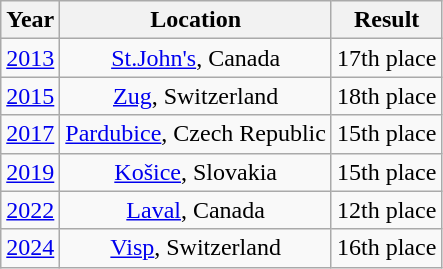<table class="wikitable" style="text-align:center;">
<tr>
<th>Year</th>
<th>Location</th>
<th>Result</th>
</tr>
<tr>
<td><a href='#'>2013</a></td>
<td><a href='#'>St.John's</a>, Canada</td>
<td>17th place</td>
</tr>
<tr>
<td><a href='#'>2015</a></td>
<td><a href='#'>Zug</a>, Switzerland</td>
<td>18th place</td>
</tr>
<tr>
<td><a href='#'>2017</a></td>
<td><a href='#'>Pardubice</a>, Czech Republic</td>
<td>15th place</td>
</tr>
<tr>
<td><a href='#'>2019</a></td>
<td><a href='#'>Košice</a>, Slovakia</td>
<td>15th place</td>
</tr>
<tr>
<td><a href='#'>2022</a></td>
<td><a href='#'>Laval</a>, Canada</td>
<td>12th place</td>
</tr>
<tr>
<td><a href='#'>2024</a></td>
<td><a href='#'>Visp</a>, Switzerland</td>
<td>16th place</td>
</tr>
</table>
